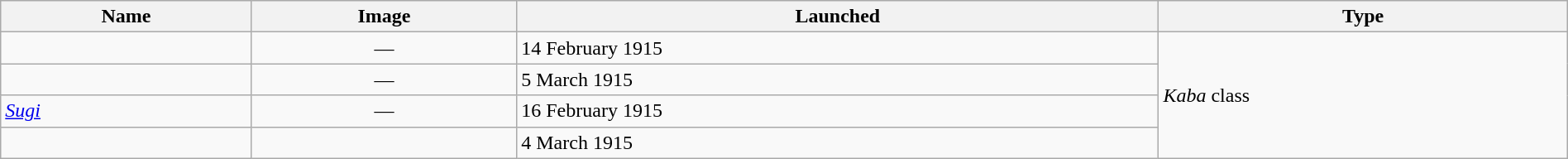<table class="wikitable" width="100%">
<tr>
<th>Name</th>
<th>Image</th>
<th>Launched</th>
<th>Type</th>
</tr>
<tr>
<td></td>
<td align=center>—</td>
<td>14 February 1915</td>
<td rowspan=4><em>Kaba</em> class</td>
</tr>
<tr>
<td></td>
<td align=center>—</td>
<td>5 March 1915</td>
</tr>
<tr>
<td><em><a href='#'>Sugi</a></em></td>
<td align=center>—</td>
<td>16 February 1915</td>
</tr>
<tr>
<td></td>
<td align=center></td>
<td>4 March 1915</td>
</tr>
</table>
